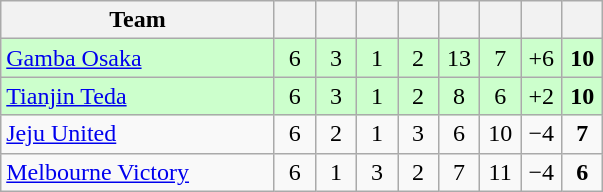<table class="wikitable" style="text-align:center;">
<tr>
<th width=175>Team</th>
<th width=20></th>
<th width=20></th>
<th width=20></th>
<th width=20></th>
<th width=20></th>
<th width=20></th>
<th width=20></th>
<th width=20></th>
</tr>
<tr bgcolor=#ccffcc>
<td align=left> <a href='#'>Gamba Osaka</a></td>
<td>6</td>
<td>3</td>
<td>1</td>
<td>2</td>
<td>13</td>
<td>7</td>
<td>+6</td>
<td><strong>10</strong></td>
</tr>
<tr bgcolor=#ccffcc>
<td align=left> <a href='#'>Tianjin Teda</a></td>
<td>6</td>
<td>3</td>
<td>1</td>
<td>2</td>
<td>8</td>
<td>6</td>
<td>+2</td>
<td><strong>10</strong></td>
</tr>
<tr>
<td align=left> <a href='#'>Jeju United</a></td>
<td>6</td>
<td>2</td>
<td>1</td>
<td>3</td>
<td>6</td>
<td>10</td>
<td>−4</td>
<td><strong>7</strong></td>
</tr>
<tr>
<td align=left> <a href='#'>Melbourne Victory</a></td>
<td>6</td>
<td>1</td>
<td>3</td>
<td>2</td>
<td>7</td>
<td>11</td>
<td>−4</td>
<td><strong>6</strong></td>
</tr>
</table>
